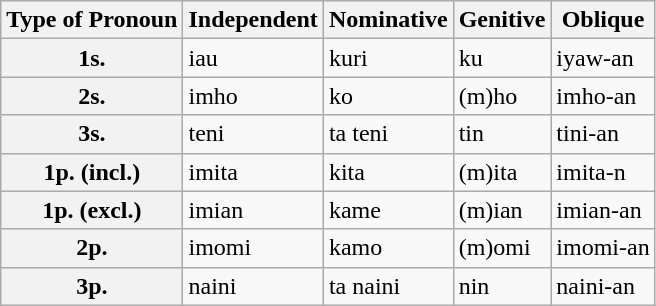<table class="wikitable">
<tr>
<th>Type of Pronoun</th>
<th>Independent</th>
<th>Nominative</th>
<th>Genitive</th>
<th>Oblique</th>
</tr>
<tr>
<th>1s.</th>
<td>iau</td>
<td>kuri</td>
<td>ku</td>
<td>iyaw-an</td>
</tr>
<tr>
<th>2s.</th>
<td>imho</td>
<td>ko</td>
<td>(m)ho</td>
<td>imho-an</td>
</tr>
<tr>
<th>3s.</th>
<td>teni</td>
<td>ta teni</td>
<td>tin</td>
<td>tini-an</td>
</tr>
<tr>
<th>1p. (incl.)</th>
<td>imita</td>
<td>kita</td>
<td>(m)ita</td>
<td>imita-n</td>
</tr>
<tr>
<th>1p. (excl.)</th>
<td>imian</td>
<td>kame</td>
<td>(m)ian</td>
<td>imian-an</td>
</tr>
<tr>
<th>2p.</th>
<td>imomi</td>
<td>kamo</td>
<td>(m)omi</td>
<td>imomi-an</td>
</tr>
<tr>
<th>3p.</th>
<td>naini</td>
<td>ta naini</td>
<td>nin</td>
<td>naini-an</td>
</tr>
</table>
